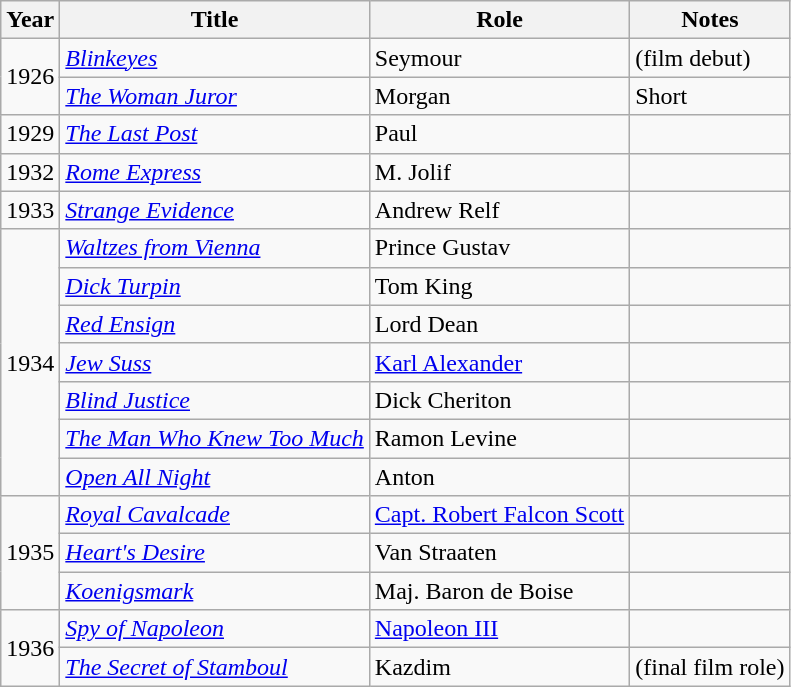<table class="wikitable">
<tr>
<th>Year</th>
<th>Title</th>
<th>Role</th>
<th>Notes</th>
</tr>
<tr>
<td rowspan=2>1926</td>
<td><em><a href='#'>Blinkeyes</a></em></td>
<td>Seymour</td>
<td>(film debut)</td>
</tr>
<tr>
<td><em><a href='#'>The Woman Juror</a></em></td>
<td>Morgan</td>
<td>Short</td>
</tr>
<tr>
<td>1929</td>
<td><em><a href='#'>The Last Post</a></em></td>
<td>Paul</td>
<td></td>
</tr>
<tr>
<td>1932</td>
<td><em><a href='#'>Rome Express</a></em></td>
<td>M. Jolif</td>
<td></td>
</tr>
<tr>
<td>1933</td>
<td><em><a href='#'>Strange Evidence</a></em></td>
<td>Andrew Relf</td>
<td></td>
</tr>
<tr>
<td rowspan=7>1934</td>
<td><em><a href='#'>Waltzes from Vienna</a></em></td>
<td>Prince Gustav</td>
<td></td>
</tr>
<tr>
<td><em><a href='#'>Dick Turpin</a></em></td>
<td>Tom King</td>
<td></td>
</tr>
<tr>
<td><em><a href='#'>Red Ensign</a></em></td>
<td>Lord Dean</td>
<td></td>
</tr>
<tr>
<td><em><a href='#'>Jew Suss</a></em></td>
<td><a href='#'>Karl Alexander</a></td>
<td></td>
</tr>
<tr>
<td><em><a href='#'>Blind Justice</a></em></td>
<td>Dick Cheriton</td>
<td></td>
</tr>
<tr>
<td><em><a href='#'>The Man Who Knew Too Much</a></em></td>
<td>Ramon Levine</td>
<td></td>
</tr>
<tr>
<td><em><a href='#'>Open All Night</a></em></td>
<td>Anton</td>
<td></td>
</tr>
<tr>
<td rowspan=3>1935</td>
<td><em><a href='#'>Royal Cavalcade</a></em></td>
<td><a href='#'>Capt. Robert Falcon Scott</a></td>
<td></td>
</tr>
<tr>
<td><em><a href='#'>Heart's Desire</a></em></td>
<td>Van Straaten</td>
<td></td>
</tr>
<tr>
<td><em><a href='#'>Koenigsmark</a></em></td>
<td>Maj. Baron de Boise</td>
<td></td>
</tr>
<tr>
<td rowspan=2>1936</td>
<td><em><a href='#'>Spy of Napoleon</a></em></td>
<td><a href='#'>Napoleon III</a></td>
<td></td>
</tr>
<tr>
<td><em><a href='#'>The Secret of Stamboul</a></em></td>
<td>Kazdim</td>
<td>(final film role)</td>
</tr>
</table>
